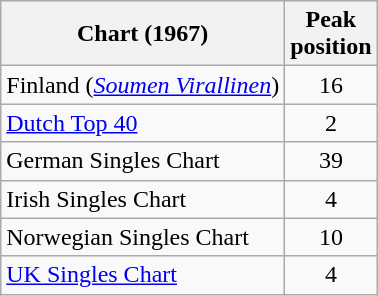<table class="wikitable sortable">
<tr>
<th align="left">Chart (1967)</th>
<th style="text-align:center;">Peak<br>position</th>
</tr>
<tr>
<td>Finland (<a href='#'><em>Soumen Virallinen</em></a>)</td>
<td style="text-align:center;">16</td>
</tr>
<tr>
<td align="left"><a href='#'>Dutch Top 40</a></td>
<td style="text-align:center;">2</td>
</tr>
<tr>
<td align="left">German Singles Chart</td>
<td style="text-align:center;">39</td>
</tr>
<tr>
<td align="left">Irish Singles Chart</td>
<td style="text-align:center;">4</td>
</tr>
<tr>
<td align="left">Norwegian Singles Chart</td>
<td style="text-align:center;">10</td>
</tr>
<tr>
<td align="left"><a href='#'>UK Singles Chart</a></td>
<td style="text-align:center;">4</td>
</tr>
</table>
